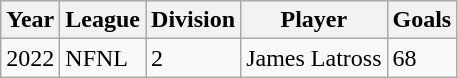<table class="wikitable">
<tr>
<th>Year</th>
<th>League</th>
<th>Division</th>
<th>Player</th>
<th>Goals</th>
</tr>
<tr>
<td>2022</td>
<td>NFNL</td>
<td>2</td>
<td>James Latross</td>
<td>68</td>
</tr>
</table>
